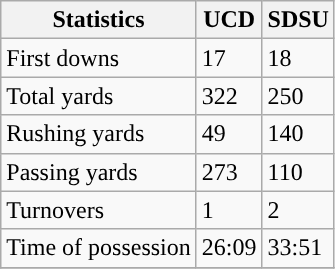<table class="wikitable">
<tr>
<th>Statistics</th>
<th>UCD</th>
<th>SDSU</th>
</tr>
<tr>
<td>First downs</td>
<td>17</td>
<td>18</td>
</tr>
<tr>
<td>Total yards</td>
<td>322</td>
<td>250</td>
</tr>
<tr>
<td>Rushing yards</td>
<td>49</td>
<td>140</td>
</tr>
<tr>
<td>Passing yards</td>
<td>273</td>
<td>110</td>
</tr>
<tr>
<td>Turnovers</td>
<td>1</td>
<td>2</td>
</tr>
<tr>
<td>Time of possession</td>
<td>26:09</td>
<td>33:51</td>
</tr>
<tr>
</tr>
</table>
